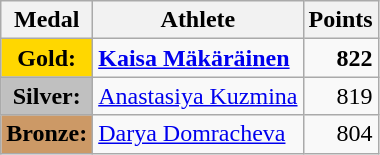<table class="wikitable">
<tr>
<th>Medal</th>
<th>Athlete</th>
<th>Points</th>
</tr>
<tr>
<td style="text-align:center;background-color:gold;"><strong>Gold:</strong></td>
<td> <strong><a href='#'>Kaisa Mäkäräinen</a></strong></td>
<td align="right"><strong>822</strong></td>
</tr>
<tr>
<td style="text-align:center;background-color:silver;"><strong>Silver:</strong></td>
<td> <a href='#'>Anastasiya Kuzmina</a></td>
<td align="right">819</td>
</tr>
<tr>
<td style="text-align:center;background-color:#CC9966;"><strong>Bronze:</strong></td>
<td> <a href='#'>Darya Domracheva</a></td>
<td align="right">804</td>
</tr>
</table>
